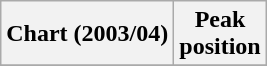<table class="wikitable sortable">
<tr>
<th>Chart (2003/04)</th>
<th>Peak<br>position</th>
</tr>
<tr>
</tr>
</table>
